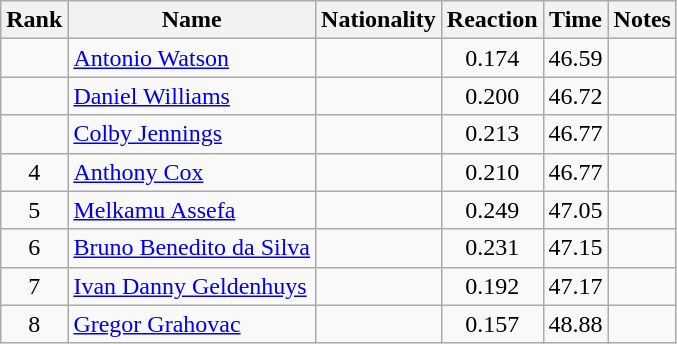<table class="wikitable sortable" style="text-align:center">
<tr>
<th>Rank</th>
<th>Name</th>
<th>Nationality</th>
<th>Reaction</th>
<th>Time</th>
<th>Notes</th>
</tr>
<tr>
<td></td>
<td align=left><a href='#'>Antonio Watson</a></td>
<td align=left></td>
<td>0.174</td>
<td>46.59</td>
<td></td>
</tr>
<tr>
<td></td>
<td align=left><a href='#'>Daniel Williams</a></td>
<td align=left></td>
<td>0.200</td>
<td>46.72</td>
<td></td>
</tr>
<tr>
<td></td>
<td align=left><a href='#'>Colby Jennings</a></td>
<td align=left></td>
<td>0.213</td>
<td>46.77</td>
<td></td>
</tr>
<tr>
<td>4</td>
<td align=left><a href='#'>Anthony Cox</a></td>
<td align=left></td>
<td>0.210</td>
<td>46.77</td>
<td></td>
</tr>
<tr>
<td>5</td>
<td align=left><a href='#'>Melkamu Assefa</a></td>
<td align=left></td>
<td>0.249</td>
<td>47.05</td>
<td></td>
</tr>
<tr>
<td>6</td>
<td align=left><a href='#'>Bruno Benedito da Silva</a></td>
<td align=left></td>
<td>0.231</td>
<td>47.15</td>
<td></td>
</tr>
<tr>
<td>7</td>
<td align=left><a href='#'>Ivan Danny Geldenhuys</a></td>
<td align=left></td>
<td>0.192</td>
<td>47.17</td>
<td></td>
</tr>
<tr>
<td>8</td>
<td align=left><a href='#'>Gregor Grahovac</a></td>
<td align=left></td>
<td>0.157</td>
<td>48.88</td>
<td></td>
</tr>
</table>
